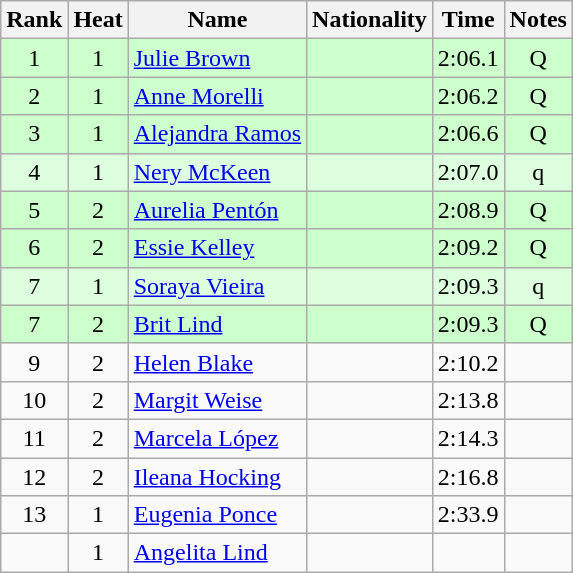<table class="wikitable sortable" style="text-align:center">
<tr>
<th>Rank</th>
<th>Heat</th>
<th>Name</th>
<th>Nationality</th>
<th>Time</th>
<th>Notes</th>
</tr>
<tr bgcolor=ccffcc>
<td>1</td>
<td>1</td>
<td align=left><a href='#'>Julie Brown</a></td>
<td align=left></td>
<td>2:06.1</td>
<td>Q</td>
</tr>
<tr bgcolor=ccffcc>
<td>2</td>
<td>1</td>
<td align=left><a href='#'>Anne Morelli</a></td>
<td align=left></td>
<td>2:06.2</td>
<td>Q</td>
</tr>
<tr bgcolor=ccffcc>
<td>3</td>
<td>1</td>
<td align=left><a href='#'>Alejandra Ramos</a></td>
<td align=left></td>
<td>2:06.6</td>
<td>Q</td>
</tr>
<tr bgcolor=ddffdd>
<td>4</td>
<td>1</td>
<td align=left><a href='#'>Nery McKeen</a></td>
<td align=left></td>
<td>2:07.0</td>
<td>q</td>
</tr>
<tr bgcolor=ccffcc>
<td>5</td>
<td>2</td>
<td align=left><a href='#'>Aurelia Pentón</a></td>
<td align=left></td>
<td>2:08.9</td>
<td>Q</td>
</tr>
<tr bgcolor=ccffcc>
<td>6</td>
<td>2</td>
<td align=left><a href='#'>Essie Kelley</a></td>
<td align=left></td>
<td>2:09.2</td>
<td>Q</td>
</tr>
<tr bgcolor=ddffdd>
<td>7</td>
<td>1</td>
<td align=left><a href='#'>Soraya Vieira</a></td>
<td align=left></td>
<td>2:09.3</td>
<td>q</td>
</tr>
<tr bgcolor=ccffcc>
<td>7</td>
<td>2</td>
<td align=left><a href='#'>Brit Lind</a></td>
<td align=left></td>
<td>2:09.3</td>
<td>Q</td>
</tr>
<tr>
<td>9</td>
<td>2</td>
<td align=left><a href='#'>Helen Blake</a></td>
<td align=left></td>
<td>2:10.2</td>
<td></td>
</tr>
<tr>
<td>10</td>
<td>2</td>
<td align=left><a href='#'>Margit Weise</a></td>
<td align=left></td>
<td>2:13.8</td>
<td></td>
</tr>
<tr>
<td>11</td>
<td>2</td>
<td align=left><a href='#'>Marcela López</a></td>
<td align=left></td>
<td>2:14.3</td>
<td></td>
</tr>
<tr>
<td>12</td>
<td>2</td>
<td align=left><a href='#'>Ileana Hocking</a></td>
<td align=left></td>
<td>2:16.8</td>
<td></td>
</tr>
<tr>
<td>13</td>
<td>1</td>
<td align=left><a href='#'>Eugenia Ponce</a></td>
<td align=left></td>
<td>2:33.9</td>
<td></td>
</tr>
<tr>
<td></td>
<td>1</td>
<td align=left><a href='#'>Angelita Lind</a></td>
<td align=left></td>
<td></td>
<td></td>
</tr>
</table>
